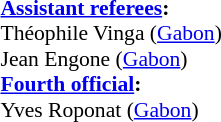<table width=100% style="font-size: 90%">
<tr>
<td><br><strong><a href='#'>Assistant referees</a>:</strong>
<br>Théophile Vinga (<a href='#'>Gabon</a>)
<br>Jean Engone (<a href='#'>Gabon</a>)
<br><strong><a href='#'>Fourth official</a>:</strong>
<br>Yves Roponat (<a href='#'>Gabon</a>)</td>
</tr>
</table>
